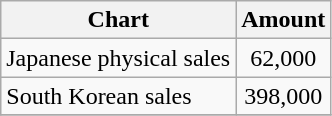<table class="wikitable" style="text-align:center;">
<tr>
<th>Chart</th>
<th>Amount</th>
</tr>
<tr>
<td style="text-align:left;">Japanese physical sales</td>
<td>62,000</td>
</tr>
<tr>
<td style="text-align:left;">South Korean sales</td>
<td>398,000</td>
</tr>
<tr>
</tr>
</table>
